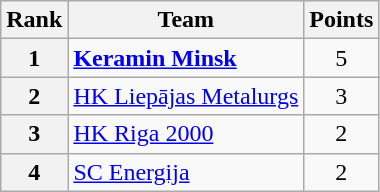<table class="wikitable" style="text-align: center;">
<tr>
<th>Rank</th>
<th>Team</th>
<th>Points</th>
</tr>
<tr>
<th>1</th>
<td style="text-align: left;"> <strong><a href='#'>Keramin Minsk</a></strong></td>
<td>5</td>
</tr>
<tr>
<th>2</th>
<td style="text-align: left;"> <a href='#'>HK Liepājas Metalurgs</a></td>
<td>3</td>
</tr>
<tr>
<th>3</th>
<td style="text-align: left;"> <a href='#'>HK Riga 2000</a></td>
<td>2</td>
</tr>
<tr>
<th>4</th>
<td style="text-align: left;"> <a href='#'>SC Energija</a></td>
<td>2</td>
</tr>
</table>
